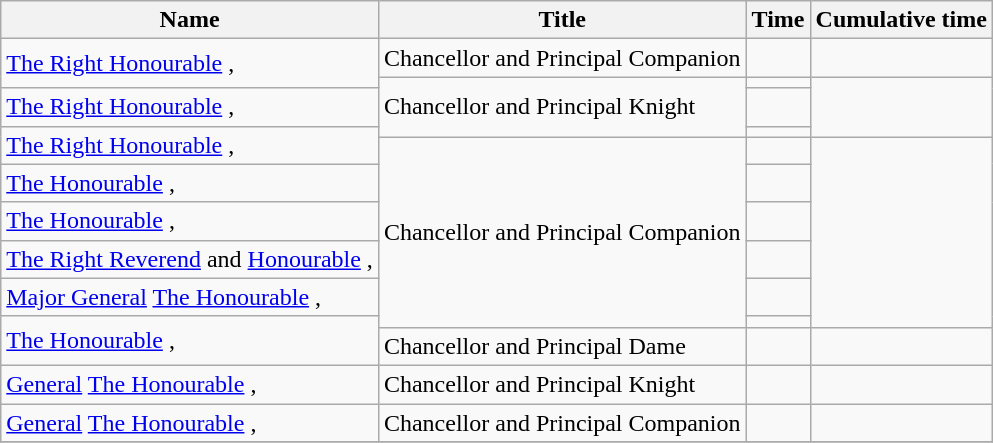<table class="wikitable sortable">
<tr>
<th>Name</th>
<th>Title</th>
<th>Time</th>
<th>Cumulative time</th>
</tr>
<tr>
<td rowspan=2><a href='#'>The Right Honourable</a> , </td>
<td>Chancellor and Principal Companion</td>
<td></td>
<td></td>
</tr>
<tr>
<td rowspan=3>Chancellor and Principal Knight</td>
<td></td>
<td rowspan=3></td>
</tr>
<tr>
<td><a href='#'>The Right Honourable</a> , </td>
<td></td>
</tr>
<tr>
<td rowspan=2><a href='#'>The Right Honourable</a> , </td>
<td></td>
</tr>
<tr>
<td rowspan=6>Chancellor and Principal Companion</td>
<td></td>
<td rowspan=6></td>
</tr>
<tr>
<td><a href='#'>The Honourable</a> , </td>
<td></td>
</tr>
<tr>
<td><a href='#'>The Honourable</a> , </td>
<td></td>
</tr>
<tr>
<td><a href='#'>The Right Reverend</a> and <a href='#'>Honourable</a> , </td>
<td></td>
</tr>
<tr>
<td><a href='#'>Major General</a> <a href='#'>The Honourable</a> , </td>
<td></td>
</tr>
<tr>
<td rowspan=2><a href='#'>The Honourable</a> , </td>
<td></td>
</tr>
<tr>
<td>Chancellor and Principal Dame</td>
<td></td>
<td></td>
</tr>
<tr>
<td><a href='#'>General</a> <a href='#'>The Honourable</a> , </td>
<td>Chancellor and Principal Knight</td>
<td></td>
<td></td>
</tr>
<tr>
<td><a href='#'>General</a> <a href='#'>The Honourable</a> , </td>
<td>Chancellor and Principal Companion</td>
<td></td>
<td></td>
</tr>
<tr>
</tr>
</table>
